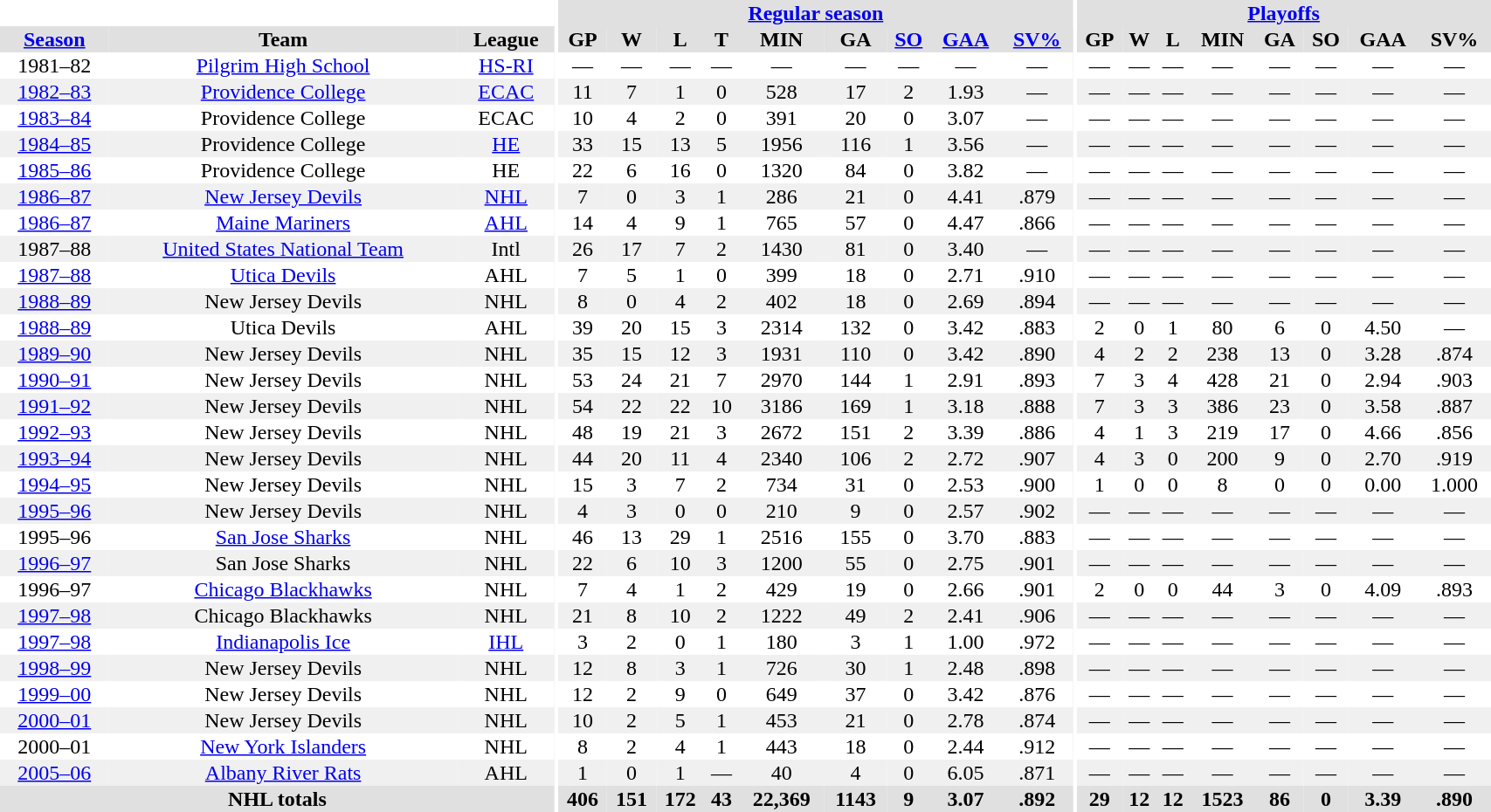<table border="0" cellpadding="1" cellspacing="0" style="width:90%; text-align:center;">
<tr bgcolor="#e0e0e0">
<th colspan="3" bgcolor="#ffffff"></th>
<th rowspan="99" bgcolor="#ffffff"></th>
<th colspan="9" bgcolor="#e0e0e0"><a href='#'>Regular season</a></th>
<th rowspan="99" bgcolor="#ffffff"></th>
<th colspan="8" bgcolor="#e0e0e0"><a href='#'>Playoffs</a></th>
</tr>
<tr bgcolor="#e0e0e0">
<th><a href='#'>Season</a></th>
<th>Team</th>
<th>League</th>
<th>GP</th>
<th>W</th>
<th>L</th>
<th>T</th>
<th>MIN</th>
<th>GA</th>
<th><a href='#'>SO</a></th>
<th><a href='#'>GAA</a></th>
<th><a href='#'>SV%</a></th>
<th>GP</th>
<th>W</th>
<th>L</th>
<th>MIN</th>
<th>GA</th>
<th>SO</th>
<th>GAA</th>
<th>SV%</th>
</tr>
<tr>
<td>1981–82</td>
<td><a href='#'>Pilgrim High School</a></td>
<td><a href='#'>HS-RI</a></td>
<td>—</td>
<td>—</td>
<td>—</td>
<td>—</td>
<td>—</td>
<td>—</td>
<td>—</td>
<td>—</td>
<td>—</td>
<td>—</td>
<td>—</td>
<td>—</td>
<td>—</td>
<td>—</td>
<td>—</td>
<td>—</td>
<td>—</td>
</tr>
<tr bgcolor="#f0f0f0">
<td><a href='#'>1982–83</a></td>
<td><a href='#'>Providence College</a></td>
<td><a href='#'>ECAC</a></td>
<td>11</td>
<td>7</td>
<td>1</td>
<td>0</td>
<td>528</td>
<td>17</td>
<td>2</td>
<td>1.93</td>
<td>—</td>
<td>—</td>
<td>—</td>
<td>—</td>
<td>—</td>
<td>—</td>
<td>—</td>
<td>—</td>
<td>—</td>
</tr>
<tr>
<td><a href='#'>1983–84</a></td>
<td>Providence College</td>
<td>ECAC</td>
<td>10</td>
<td>4</td>
<td>2</td>
<td>0</td>
<td>391</td>
<td>20</td>
<td>0</td>
<td>3.07</td>
<td>—</td>
<td>—</td>
<td>—</td>
<td>—</td>
<td>—</td>
<td>—</td>
<td>—</td>
<td>—</td>
<td>—</td>
</tr>
<tr bgcolor="#f0f0f0">
<td><a href='#'>1984–85</a></td>
<td>Providence College</td>
<td><a href='#'>HE</a></td>
<td>33</td>
<td>15</td>
<td>13</td>
<td>5</td>
<td>1956</td>
<td>116</td>
<td>1</td>
<td>3.56</td>
<td>—</td>
<td>—</td>
<td>—</td>
<td>—</td>
<td>—</td>
<td>—</td>
<td>—</td>
<td>—</td>
<td>—</td>
</tr>
<tr>
<td><a href='#'>1985–86</a></td>
<td>Providence College</td>
<td>HE</td>
<td>22</td>
<td>6</td>
<td>16</td>
<td>0</td>
<td>1320</td>
<td>84</td>
<td>0</td>
<td>3.82</td>
<td>—</td>
<td>—</td>
<td>—</td>
<td>—</td>
<td>—</td>
<td>—</td>
<td>—</td>
<td>—</td>
<td>—</td>
</tr>
<tr bgcolor="#f0f0f0">
<td><a href='#'>1986–87</a></td>
<td><a href='#'>New Jersey Devils</a></td>
<td><a href='#'>NHL</a></td>
<td>7</td>
<td>0</td>
<td>3</td>
<td>1</td>
<td>286</td>
<td>21</td>
<td>0</td>
<td>4.41</td>
<td>.879</td>
<td>—</td>
<td>—</td>
<td>—</td>
<td>—</td>
<td>—</td>
<td>—</td>
<td>—</td>
<td>—</td>
</tr>
<tr>
<td><a href='#'>1986–87</a></td>
<td><a href='#'>Maine Mariners</a></td>
<td><a href='#'>AHL</a></td>
<td>14</td>
<td>4</td>
<td>9</td>
<td>1</td>
<td>765</td>
<td>57</td>
<td>0</td>
<td>4.47</td>
<td>.866</td>
<td>—</td>
<td>—</td>
<td>—</td>
<td>—</td>
<td>—</td>
<td>—</td>
<td>—</td>
<td>—</td>
</tr>
<tr bgcolor="#f0f0f0">
<td>1987–88</td>
<td><a href='#'>United States National Team</a></td>
<td>Intl</td>
<td>26</td>
<td>17</td>
<td>7</td>
<td>2</td>
<td>1430</td>
<td>81</td>
<td>0</td>
<td>3.40</td>
<td>—</td>
<td>—</td>
<td>—</td>
<td>—</td>
<td>—</td>
<td>—</td>
<td>—</td>
<td>—</td>
<td>—</td>
</tr>
<tr>
<td><a href='#'>1987–88</a></td>
<td><a href='#'>Utica Devils</a></td>
<td>AHL</td>
<td>7</td>
<td>5</td>
<td>1</td>
<td>0</td>
<td>399</td>
<td>18</td>
<td>0</td>
<td>2.71</td>
<td>.910</td>
<td>—</td>
<td>—</td>
<td>—</td>
<td>—</td>
<td>—</td>
<td>—</td>
<td>—</td>
<td>—</td>
</tr>
<tr bgcolor="#f0f0f0">
<td><a href='#'>1988–89</a></td>
<td>New Jersey Devils</td>
<td>NHL</td>
<td>8</td>
<td>0</td>
<td>4</td>
<td>2</td>
<td>402</td>
<td>18</td>
<td>0</td>
<td>2.69</td>
<td>.894</td>
<td>—</td>
<td>—</td>
<td>—</td>
<td>—</td>
<td>—</td>
<td>—</td>
<td>—</td>
<td>—</td>
</tr>
<tr>
<td><a href='#'>1988–89</a></td>
<td>Utica Devils</td>
<td>AHL</td>
<td>39</td>
<td>20</td>
<td>15</td>
<td>3</td>
<td>2314</td>
<td>132</td>
<td>0</td>
<td>3.42</td>
<td>.883</td>
<td>2</td>
<td>0</td>
<td>1</td>
<td>80</td>
<td>6</td>
<td>0</td>
<td>4.50</td>
<td>—</td>
</tr>
<tr bgcolor="#f0f0f0">
<td><a href='#'>1989–90</a></td>
<td>New Jersey Devils</td>
<td>NHL</td>
<td>35</td>
<td>15</td>
<td>12</td>
<td>3</td>
<td>1931</td>
<td>110</td>
<td>0</td>
<td>3.42</td>
<td>.890</td>
<td>4</td>
<td>2</td>
<td>2</td>
<td>238</td>
<td>13</td>
<td>0</td>
<td>3.28</td>
<td>.874</td>
</tr>
<tr>
<td><a href='#'>1990–91</a></td>
<td>New Jersey Devils</td>
<td>NHL</td>
<td>53</td>
<td>24</td>
<td>21</td>
<td>7</td>
<td>2970</td>
<td>144</td>
<td>1</td>
<td>2.91</td>
<td>.893</td>
<td>7</td>
<td>3</td>
<td>4</td>
<td>428</td>
<td>21</td>
<td>0</td>
<td>2.94</td>
<td>.903</td>
</tr>
<tr bgcolor="#f0f0f0">
<td><a href='#'>1991–92</a></td>
<td>New Jersey Devils</td>
<td>NHL</td>
<td>54</td>
<td>22</td>
<td>22</td>
<td>10</td>
<td>3186</td>
<td>169</td>
<td>1</td>
<td>3.18</td>
<td>.888</td>
<td>7</td>
<td>3</td>
<td>3</td>
<td>386</td>
<td>23</td>
<td>0</td>
<td>3.58</td>
<td>.887</td>
</tr>
<tr>
<td><a href='#'>1992–93</a></td>
<td>New Jersey Devils</td>
<td>NHL</td>
<td>48</td>
<td>19</td>
<td>21</td>
<td>3</td>
<td>2672</td>
<td>151</td>
<td>2</td>
<td>3.39</td>
<td>.886</td>
<td>4</td>
<td>1</td>
<td>3</td>
<td>219</td>
<td>17</td>
<td>0</td>
<td>4.66</td>
<td>.856</td>
</tr>
<tr bgcolor="#f0f0f0">
<td><a href='#'>1993–94</a></td>
<td>New Jersey Devils</td>
<td>NHL</td>
<td>44</td>
<td>20</td>
<td>11</td>
<td>4</td>
<td>2340</td>
<td>106</td>
<td>2</td>
<td>2.72</td>
<td>.907</td>
<td>4</td>
<td>3</td>
<td>0</td>
<td>200</td>
<td>9</td>
<td>0</td>
<td>2.70</td>
<td>.919</td>
</tr>
<tr>
<td><a href='#'>1994–95</a></td>
<td>New Jersey Devils</td>
<td>NHL</td>
<td>15</td>
<td>3</td>
<td>7</td>
<td>2</td>
<td>734</td>
<td>31</td>
<td>0</td>
<td>2.53</td>
<td>.900</td>
<td>1</td>
<td>0</td>
<td>0</td>
<td>8</td>
<td>0</td>
<td>0</td>
<td>0.00</td>
<td>1.000</td>
</tr>
<tr bgcolor="#f0f0f0">
<td><a href='#'>1995–96</a></td>
<td>New Jersey Devils</td>
<td>NHL</td>
<td>4</td>
<td>3</td>
<td>0</td>
<td>0</td>
<td>210</td>
<td>9</td>
<td>0</td>
<td>2.57</td>
<td>.902</td>
<td>—</td>
<td>—</td>
<td>—</td>
<td>—</td>
<td>—</td>
<td>—</td>
<td>—</td>
<td>—</td>
</tr>
<tr>
<td>1995–96</td>
<td><a href='#'>San Jose Sharks</a></td>
<td>NHL</td>
<td>46</td>
<td>13</td>
<td>29</td>
<td>1</td>
<td>2516</td>
<td>155</td>
<td>0</td>
<td>3.70</td>
<td>.883</td>
<td>—</td>
<td>—</td>
<td>—</td>
<td>—</td>
<td>—</td>
<td>—</td>
<td>—</td>
<td>—</td>
</tr>
<tr bgcolor="#f0f0f0">
<td><a href='#'>1996–97</a></td>
<td>San Jose Sharks</td>
<td>NHL</td>
<td>22</td>
<td>6</td>
<td>10</td>
<td>3</td>
<td>1200</td>
<td>55</td>
<td>0</td>
<td>2.75</td>
<td>.901</td>
<td>—</td>
<td>—</td>
<td>—</td>
<td>—</td>
<td>—</td>
<td>—</td>
<td>—</td>
<td>—</td>
</tr>
<tr>
<td>1996–97</td>
<td><a href='#'>Chicago Blackhawks</a></td>
<td>NHL</td>
<td>7</td>
<td>4</td>
<td>1</td>
<td>2</td>
<td>429</td>
<td>19</td>
<td>0</td>
<td>2.66</td>
<td>.901</td>
<td>2</td>
<td>0</td>
<td>0</td>
<td>44</td>
<td>3</td>
<td>0</td>
<td>4.09</td>
<td>.893</td>
</tr>
<tr bgcolor="#f0f0f0">
<td><a href='#'>1997–98</a></td>
<td>Chicago Blackhawks</td>
<td>NHL</td>
<td>21</td>
<td>8</td>
<td>10</td>
<td>2</td>
<td>1222</td>
<td>49</td>
<td>2</td>
<td>2.41</td>
<td>.906</td>
<td>—</td>
<td>—</td>
<td>—</td>
<td>—</td>
<td>—</td>
<td>—</td>
<td>—</td>
<td>—</td>
</tr>
<tr>
<td><a href='#'>1997–98</a></td>
<td><a href='#'>Indianapolis Ice</a></td>
<td><a href='#'>IHL</a></td>
<td>3</td>
<td>2</td>
<td>0</td>
<td>1</td>
<td>180</td>
<td>3</td>
<td>1</td>
<td>1.00</td>
<td>.972</td>
<td>—</td>
<td>—</td>
<td>—</td>
<td>—</td>
<td>—</td>
<td>—</td>
<td>—</td>
<td>—</td>
</tr>
<tr bgcolor="#f0f0f0">
<td><a href='#'>1998–99</a></td>
<td>New Jersey Devils</td>
<td>NHL</td>
<td>12</td>
<td>8</td>
<td>3</td>
<td>1</td>
<td>726</td>
<td>30</td>
<td>1</td>
<td>2.48</td>
<td>.898</td>
<td>—</td>
<td>—</td>
<td>—</td>
<td>—</td>
<td>—</td>
<td>—</td>
<td>—</td>
<td>—</td>
</tr>
<tr>
<td><a href='#'>1999–00</a></td>
<td>New Jersey Devils</td>
<td>NHL</td>
<td>12</td>
<td>2</td>
<td>9</td>
<td>0</td>
<td>649</td>
<td>37</td>
<td>0</td>
<td>3.42</td>
<td>.876</td>
<td>—</td>
<td>—</td>
<td>—</td>
<td>—</td>
<td>—</td>
<td>—</td>
<td>—</td>
<td>—</td>
</tr>
<tr bgcolor="#f0f0f0">
<td><a href='#'>2000–01</a></td>
<td>New Jersey Devils</td>
<td>NHL</td>
<td>10</td>
<td>2</td>
<td>5</td>
<td>1</td>
<td>453</td>
<td>21</td>
<td>0</td>
<td>2.78</td>
<td>.874</td>
<td>—</td>
<td>—</td>
<td>—</td>
<td>—</td>
<td>—</td>
<td>—</td>
<td>—</td>
<td>—</td>
</tr>
<tr>
<td>2000–01</td>
<td><a href='#'>New York Islanders</a></td>
<td>NHL</td>
<td>8</td>
<td>2</td>
<td>4</td>
<td>1</td>
<td>443</td>
<td>18</td>
<td>0</td>
<td>2.44</td>
<td>.912</td>
<td>—</td>
<td>—</td>
<td>—</td>
<td>—</td>
<td>—</td>
<td>—</td>
<td>—</td>
<td>—</td>
</tr>
<tr bgcolor="#f0f0f0">
<td><a href='#'>2005–06</a></td>
<td><a href='#'>Albany River Rats</a></td>
<td>AHL</td>
<td>1</td>
<td>0</td>
<td>1</td>
<td>—</td>
<td>40</td>
<td>4</td>
<td>0</td>
<td>6.05</td>
<td>.871</td>
<td>—</td>
<td>—</td>
<td>—</td>
<td>—</td>
<td>—</td>
<td>—</td>
<td>—</td>
<td>—</td>
</tr>
<tr bgcolor="#e0e0e0">
<th colspan="3">NHL totals</th>
<th>406</th>
<th>151</th>
<th>172</th>
<th>43</th>
<th>22,369</th>
<th>1143</th>
<th>9</th>
<th>3.07</th>
<th>.892</th>
<th>29</th>
<th>12</th>
<th>12</th>
<th>1523</th>
<th>86</th>
<th>0</th>
<th>3.39</th>
<th>.890</th>
</tr>
</table>
